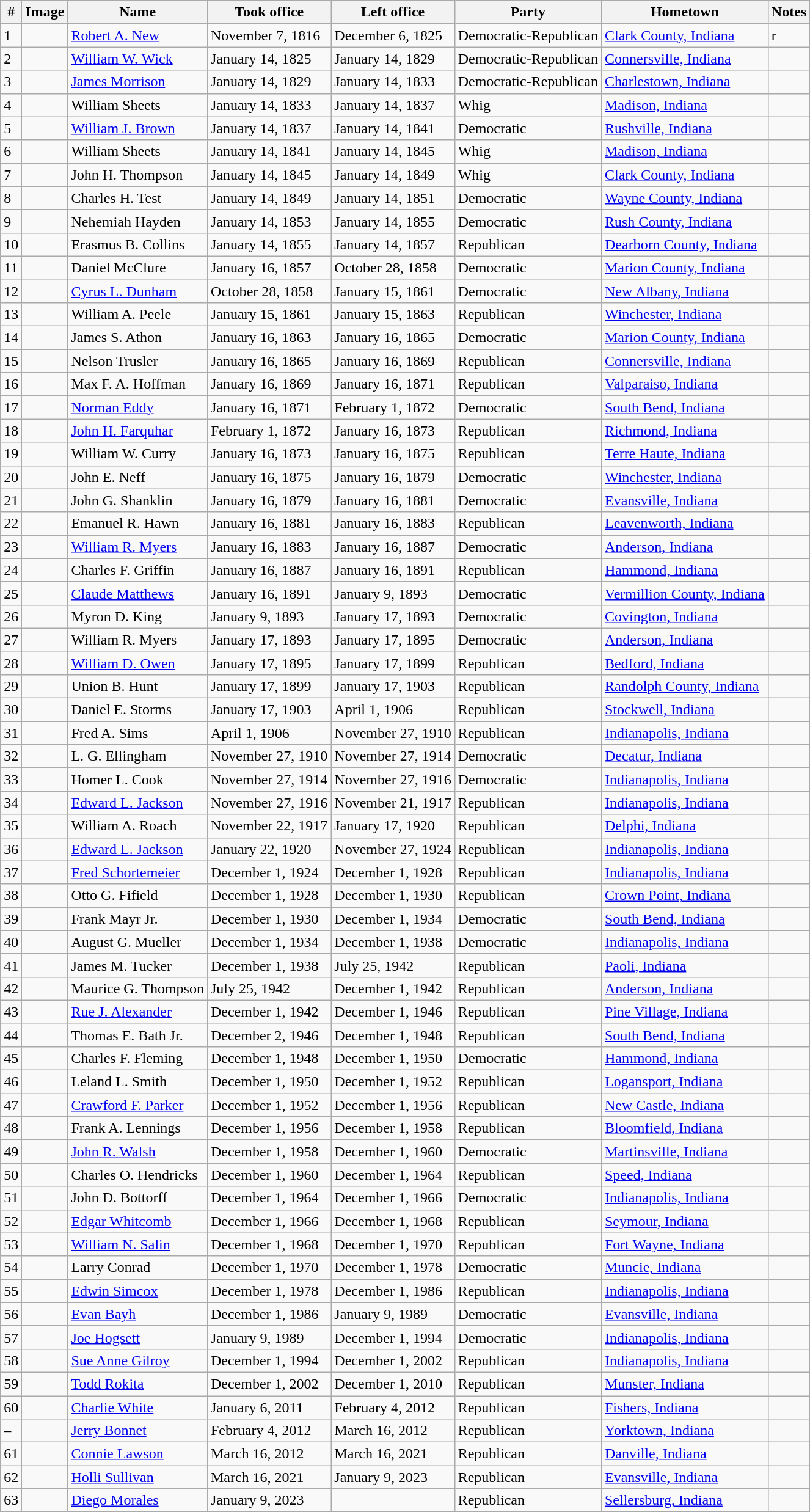<table class="wikitable sortable">
<tr>
<th>#</th>
<th>Image</th>
<th>Name</th>
<th>Took office</th>
<th>Left office</th>
<th>Party</th>
<th>Hometown</th>
<th>Notes</th>
</tr>
<tr>
<td>1</td>
<td></td>
<td><a href='#'>Robert A. New</a></td>
<td>November 7, 1816</td>
<td>December 6, 1825</td>
<td>Democratic-Republican</td>
<td><a href='#'>Clark County, Indiana</a></td>
<td>r</td>
</tr>
<tr>
<td>2</td>
<td></td>
<td><a href='#'>William W. Wick</a></td>
<td>January 14, 1825</td>
<td>January 14, 1829</td>
<td>Democratic-Republican</td>
<td><a href='#'>Connersville, Indiana</a></td>
<td></td>
</tr>
<tr>
<td>3</td>
<td></td>
<td><a href='#'>James Morrison</a></td>
<td>January 14, 1829</td>
<td>January 14, 1833</td>
<td>Democratic-Republican</td>
<td><a href='#'>Charlestown, Indiana</a></td>
<td></td>
</tr>
<tr>
<td>4</td>
<td></td>
<td>William Sheets</td>
<td>January 14, 1833</td>
<td>January 14, 1837</td>
<td>Whig</td>
<td><a href='#'>Madison, Indiana</a></td>
<td></td>
</tr>
<tr>
<td>5</td>
<td></td>
<td><a href='#'>William J. Brown</a></td>
<td>January 14, 1837</td>
<td>January 14, 1841</td>
<td>Democratic</td>
<td><a href='#'>Rushville, Indiana</a></td>
<td></td>
</tr>
<tr>
<td>6</td>
<td></td>
<td>William Sheets</td>
<td>January 14, 1841</td>
<td>January 14, 1845</td>
<td>Whig</td>
<td><a href='#'>Madison, Indiana</a></td>
<td></td>
</tr>
<tr>
<td>7</td>
<td></td>
<td>John H. Thompson</td>
<td>January 14, 1845</td>
<td>January 14, 1849</td>
<td>Whig</td>
<td><a href='#'>Clark County, Indiana</a></td>
<td></td>
</tr>
<tr>
<td>8</td>
<td></td>
<td>Charles H. Test</td>
<td>January 14, 1849</td>
<td>January 14, 1851</td>
<td>Democratic</td>
<td><a href='#'>Wayne County, Indiana</a></td>
<td></td>
</tr>
<tr>
<td>9</td>
<td></td>
<td>Nehemiah Hayden</td>
<td>January 14, 1853</td>
<td>January 14, 1855</td>
<td>Democratic</td>
<td><a href='#'>Rush County, Indiana</a></td>
<td></td>
</tr>
<tr>
<td>10</td>
<td></td>
<td>Erasmus B. Collins</td>
<td>January 14, 1855</td>
<td>January 14, 1857</td>
<td>Republican</td>
<td><a href='#'>Dearborn County, Indiana</a></td>
<td></td>
</tr>
<tr>
<td>11</td>
<td></td>
<td>Daniel McClure</td>
<td>January 16, 1857</td>
<td>October 28, 1858</td>
<td>Democratic</td>
<td><a href='#'>Marion County, Indiana</a></td>
<td></td>
</tr>
<tr>
<td>12</td>
<td></td>
<td><a href='#'>Cyrus L. Dunham</a></td>
<td>October 28, 1858</td>
<td>January 15, 1861</td>
<td>Democratic</td>
<td><a href='#'>New Albany, Indiana</a></td>
<td></td>
</tr>
<tr>
<td>13</td>
<td></td>
<td>William A. Peele</td>
<td>January 15, 1861</td>
<td>January 15, 1863</td>
<td>Republican</td>
<td><a href='#'>Winchester, Indiana</a></td>
<td></td>
</tr>
<tr>
<td>14</td>
<td></td>
<td>James S. Athon</td>
<td>January 16, 1863</td>
<td>January 16, 1865</td>
<td>Democratic</td>
<td><a href='#'>Marion County, Indiana</a></td>
<td></td>
</tr>
<tr>
<td>15</td>
<td></td>
<td>Nelson Trusler</td>
<td>January 16, 1865</td>
<td>January 16, 1869</td>
<td>Republican</td>
<td><a href='#'>Connersville, Indiana</a></td>
<td></td>
</tr>
<tr>
<td>16</td>
<td></td>
<td>Max F. A. Hoffman</td>
<td>January 16, 1869</td>
<td>January 16, 1871</td>
<td>Republican</td>
<td><a href='#'>Valparaiso, Indiana</a></td>
<td></td>
</tr>
<tr>
<td>17</td>
<td></td>
<td><a href='#'>Norman Eddy</a></td>
<td>January 16, 1871</td>
<td>February 1, 1872</td>
<td>Democratic</td>
<td><a href='#'>South Bend, Indiana</a></td>
<td></td>
</tr>
<tr>
<td>18</td>
<td></td>
<td><a href='#'>John H. Farquhar</a></td>
<td>February 1, 1872</td>
<td>January 16, 1873</td>
<td>Republican</td>
<td><a href='#'>Richmond, Indiana</a></td>
<td></td>
</tr>
<tr>
<td>19</td>
<td></td>
<td>William W. Curry</td>
<td>January 16, 1873</td>
<td>January 16, 1875</td>
<td>Republican</td>
<td><a href='#'>Terre Haute, Indiana</a></td>
<td></td>
</tr>
<tr>
<td>20</td>
<td></td>
<td>John E. Neff</td>
<td>January 16, 1875</td>
<td>January 16, 1879</td>
<td>Democratic</td>
<td><a href='#'>Winchester, Indiana</a></td>
<td></td>
</tr>
<tr>
<td>21</td>
<td></td>
<td>John G. Shanklin</td>
<td>January 16, 1879</td>
<td>January 16, 1881</td>
<td>Democratic</td>
<td><a href='#'>Evansville, Indiana</a></td>
<td></td>
</tr>
<tr>
<td>22</td>
<td></td>
<td>Emanuel R. Hawn</td>
<td>January 16, 1881</td>
<td>January 16, 1883</td>
<td>Republican</td>
<td><a href='#'>Leavenworth, Indiana</a></td>
<td></td>
</tr>
<tr>
<td>23</td>
<td></td>
<td><a href='#'>William R. Myers</a></td>
<td>January 16, 1883</td>
<td>January 16, 1887</td>
<td>Democratic</td>
<td><a href='#'>Anderson, Indiana</a></td>
<td></td>
</tr>
<tr>
<td>24</td>
<td></td>
<td>Charles F. Griffin</td>
<td>January 16, 1887</td>
<td>January 16, 1891</td>
<td>Republican</td>
<td><a href='#'>Hammond, Indiana</a></td>
<td></td>
</tr>
<tr>
<td>25</td>
<td></td>
<td><a href='#'>Claude Matthews</a></td>
<td>January 16, 1891</td>
<td>January 9, 1893</td>
<td>Democratic</td>
<td><a href='#'>Vermillion County, Indiana</a></td>
<td></td>
</tr>
<tr>
<td>26</td>
<td></td>
<td>Myron D. King</td>
<td>January 9, 1893</td>
<td>January 17, 1893</td>
<td>Democratic</td>
<td><a href='#'>Covington, Indiana</a></td>
<td></td>
</tr>
<tr>
<td>27</td>
<td></td>
<td>William R. Myers</td>
<td>January 17, 1893</td>
<td>January 17, 1895</td>
<td>Democratic</td>
<td><a href='#'>Anderson, Indiana</a></td>
<td></td>
</tr>
<tr>
<td>28</td>
<td></td>
<td><a href='#'>William D. Owen</a></td>
<td>January 17, 1895</td>
<td>January 17, 1899</td>
<td>Republican</td>
<td><a href='#'>Bedford, Indiana</a></td>
<td></td>
</tr>
<tr>
<td>29</td>
<td></td>
<td>Union B. Hunt</td>
<td>January 17, 1899</td>
<td>January 17, 1903</td>
<td>Republican</td>
<td><a href='#'>Randolph County, Indiana</a></td>
<td></td>
</tr>
<tr>
<td>30</td>
<td></td>
<td>Daniel E. Storms</td>
<td>January 17, 1903</td>
<td>April 1, 1906</td>
<td>Republican</td>
<td><a href='#'>Stockwell, Indiana</a></td>
<td></td>
</tr>
<tr>
<td>31</td>
<td></td>
<td>Fred A. Sims</td>
<td>April 1, 1906</td>
<td>November 27, 1910</td>
<td>Republican</td>
<td><a href='#'>Indianapolis, Indiana</a></td>
<td></td>
</tr>
<tr>
<td>32</td>
<td></td>
<td>L. G. Ellingham</td>
<td>November 27, 1910</td>
<td>November 27, 1914</td>
<td>Democratic</td>
<td><a href='#'>Decatur, Indiana</a></td>
<td></td>
</tr>
<tr>
<td>33</td>
<td></td>
<td>Homer L. Cook</td>
<td>November 27, 1914</td>
<td>November 27, 1916</td>
<td>Democratic</td>
<td><a href='#'>Indianapolis, Indiana</a></td>
<td></td>
</tr>
<tr>
<td>34</td>
<td></td>
<td><a href='#'>Edward L. Jackson</a></td>
<td>November 27, 1916</td>
<td>November 21, 1917</td>
<td>Republican</td>
<td><a href='#'>Indianapolis, Indiana</a></td>
<td></td>
</tr>
<tr>
<td>35</td>
<td></td>
<td>William A. Roach</td>
<td>November 22, 1917</td>
<td>January 17, 1920</td>
<td>Republican</td>
<td><a href='#'>Delphi, Indiana</a></td>
<td></td>
</tr>
<tr>
<td>36</td>
<td></td>
<td><a href='#'>Edward L. Jackson</a></td>
<td>January 22, 1920</td>
<td>November 27, 1924</td>
<td>Republican</td>
<td><a href='#'>Indianapolis, Indiana</a></td>
<td></td>
</tr>
<tr>
<td>37</td>
<td></td>
<td><a href='#'>Fred Schortemeier</a></td>
<td>December 1, 1924</td>
<td>December 1, 1928</td>
<td>Republican</td>
<td><a href='#'>Indianapolis, Indiana</a></td>
<td></td>
</tr>
<tr>
<td>38</td>
<td></td>
<td>Otto G. Fifield</td>
<td>December 1, 1928</td>
<td>December 1, 1930</td>
<td>Republican</td>
<td><a href='#'>Crown Point, Indiana</a></td>
<td></td>
</tr>
<tr>
<td>39</td>
<td></td>
<td>Frank Mayr Jr.</td>
<td>December 1, 1930</td>
<td>December 1, 1934</td>
<td>Democratic</td>
<td><a href='#'>South Bend, Indiana</a></td>
<td></td>
</tr>
<tr>
<td>40</td>
<td></td>
<td>August G. Mueller</td>
<td>December 1, 1934</td>
<td>December 1, 1938</td>
<td>Democratic</td>
<td><a href='#'>Indianapolis, Indiana</a></td>
<td></td>
</tr>
<tr>
<td>41</td>
<td></td>
<td>James M. Tucker</td>
<td>December 1, 1938</td>
<td>July 25, 1942</td>
<td>Republican</td>
<td><a href='#'>Paoli, Indiana</a></td>
<td></td>
</tr>
<tr>
<td>42</td>
<td></td>
<td>Maurice G. Thompson</td>
<td>July 25, 1942</td>
<td>December 1, 1942</td>
<td>Republican</td>
<td><a href='#'>Anderson, Indiana</a></td>
<td></td>
</tr>
<tr>
<td>43</td>
<td></td>
<td><a href='#'>Rue J. Alexander</a></td>
<td>December 1, 1942</td>
<td>December 1, 1946</td>
<td>Republican</td>
<td><a href='#'>Pine Village, Indiana</a></td>
<td></td>
</tr>
<tr>
<td>44</td>
<td></td>
<td>Thomas E. Bath Jr.</td>
<td>December 2, 1946</td>
<td>December 1, 1948</td>
<td>Republican</td>
<td><a href='#'>South Bend, Indiana</a></td>
<td></td>
</tr>
<tr>
<td>45</td>
<td></td>
<td>Charles F. Fleming</td>
<td>December 1, 1948</td>
<td>December 1, 1950</td>
<td>Democratic</td>
<td><a href='#'>Hammond, Indiana</a></td>
<td></td>
</tr>
<tr>
<td>46</td>
<td></td>
<td>Leland L. Smith</td>
<td>December 1, 1950</td>
<td>December 1, 1952</td>
<td>Republican</td>
<td><a href='#'>Logansport, Indiana</a></td>
<td></td>
</tr>
<tr>
<td>47</td>
<td></td>
<td><a href='#'>Crawford F. Parker</a></td>
<td>December 1, 1952</td>
<td>December 1, 1956</td>
<td>Republican</td>
<td><a href='#'>New Castle, Indiana</a></td>
<td></td>
</tr>
<tr>
<td>48</td>
<td></td>
<td>Frank A. Lennings</td>
<td>December 1, 1956</td>
<td>December 1, 1958</td>
<td>Republican</td>
<td><a href='#'>Bloomfield, Indiana</a></td>
<td></td>
</tr>
<tr>
<td>49</td>
<td></td>
<td><a href='#'>John R. Walsh</a></td>
<td>December 1, 1958</td>
<td>December 1, 1960</td>
<td>Democratic</td>
<td><a href='#'>Martinsville, Indiana</a></td>
<td></td>
</tr>
<tr>
<td>50</td>
<td></td>
<td>Charles O. Hendricks</td>
<td>December 1, 1960</td>
<td>December 1, 1964</td>
<td>Republican</td>
<td><a href='#'>Speed, Indiana</a></td>
<td></td>
</tr>
<tr>
<td>51</td>
<td></td>
<td>John D. Bottorff</td>
<td>December 1, 1964</td>
<td>December 1, 1966</td>
<td>Democratic</td>
<td><a href='#'>Indianapolis, Indiana</a></td>
<td></td>
</tr>
<tr>
<td>52</td>
<td></td>
<td><a href='#'>Edgar Whitcomb</a></td>
<td>December 1, 1966</td>
<td>December 1, 1968</td>
<td>Republican</td>
<td><a href='#'>Seymour, Indiana</a></td>
<td></td>
</tr>
<tr>
<td>53</td>
<td></td>
<td><a href='#'>William N. Salin</a></td>
<td>December 1, 1968</td>
<td>December 1, 1970</td>
<td>Republican</td>
<td><a href='#'>Fort Wayne, Indiana</a></td>
<td></td>
</tr>
<tr>
<td>54</td>
<td></td>
<td>Larry Conrad</td>
<td>December 1, 1970</td>
<td>December 1, 1978</td>
<td>Democratic</td>
<td><a href='#'>Muncie, Indiana</a></td>
<td></td>
</tr>
<tr>
<td>55</td>
<td></td>
<td><a href='#'>Edwin Simcox</a></td>
<td>December 1, 1978</td>
<td>December 1, 1986</td>
<td>Republican</td>
<td><a href='#'>Indianapolis, Indiana</a></td>
<td></td>
</tr>
<tr>
<td>56</td>
<td></td>
<td><a href='#'>Evan Bayh</a></td>
<td>December 1, 1986</td>
<td>January 9, 1989</td>
<td>Democratic</td>
<td><a href='#'>Evansville, Indiana</a></td>
<td></td>
</tr>
<tr>
<td>57</td>
<td></td>
<td><a href='#'>Joe Hogsett</a></td>
<td>January 9, 1989</td>
<td>December 1, 1994</td>
<td>Democratic</td>
<td><a href='#'>Indianapolis, Indiana</a></td>
<td></td>
</tr>
<tr>
<td>58</td>
<td></td>
<td><a href='#'>Sue Anne Gilroy</a></td>
<td>December 1, 1994</td>
<td>December 1, 2002</td>
<td>Republican</td>
<td><a href='#'>Indianapolis, Indiana</a></td>
<td></td>
</tr>
<tr>
<td>59</td>
<td></td>
<td><a href='#'>Todd Rokita</a></td>
<td>December 1, 2002</td>
<td>December 1, 2010</td>
<td>Republican</td>
<td><a href='#'>Munster, Indiana</a></td>
<td></td>
</tr>
<tr>
<td>60</td>
<td></td>
<td><a href='#'>Charlie White</a></td>
<td>January 6, 2011</td>
<td>February 4, 2012</td>
<td>Republican</td>
<td><a href='#'>Fishers, Indiana</a></td>
<td></td>
</tr>
<tr>
<td>–</td>
<td></td>
<td><a href='#'>Jerry Bonnet</a></td>
<td>February 4, 2012</td>
<td>March 16, 2012</td>
<td>Republican</td>
<td><a href='#'>Yorktown, Indiana</a></td>
<td></td>
</tr>
<tr>
<td>61</td>
<td></td>
<td><a href='#'>Connie Lawson</a></td>
<td>March 16, 2012</td>
<td>March 16, 2021</td>
<td>Republican</td>
<td><a href='#'>Danville, Indiana</a></td>
<td></td>
</tr>
<tr>
<td>62</td>
<td></td>
<td><a href='#'>Holli Sullivan</a></td>
<td>March 16, 2021</td>
<td>January 9, 2023</td>
<td>Republican</td>
<td><a href='#'>Evansville, Indiana</a></td>
<td></td>
</tr>
<tr>
<td>63</td>
<td></td>
<td><a href='#'>Diego Morales</a></td>
<td>January 9, 2023</td>
<td></td>
<td>Republican</td>
<td><a href='#'>Sellersburg, Indiana</a></td>
<td></td>
</tr>
<tr>
</tr>
</table>
